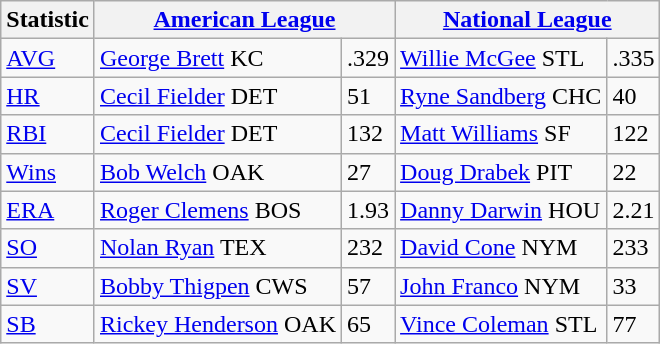<table class="wikitable">
<tr>
<th>Statistic</th>
<th colspan=2><a href='#'>American League</a></th>
<th colspan=2><a href='#'>National League</a></th>
</tr>
<tr>
<td><a href='#'>AVG</a></td>
<td><a href='#'>George Brett</a> KC</td>
<td>.329</td>
<td><a href='#'>Willie McGee</a> STL</td>
<td>.335</td>
</tr>
<tr>
<td><a href='#'>HR</a></td>
<td><a href='#'>Cecil Fielder</a> DET</td>
<td>51</td>
<td><a href='#'>Ryne Sandberg</a> CHC</td>
<td>40</td>
</tr>
<tr>
<td><a href='#'>RBI</a></td>
<td><a href='#'>Cecil Fielder</a> DET</td>
<td>132</td>
<td><a href='#'>Matt Williams</a> SF</td>
<td>122</td>
</tr>
<tr>
<td><a href='#'>Wins</a></td>
<td><a href='#'>Bob Welch</a> OAK</td>
<td>27</td>
<td><a href='#'>Doug Drabek</a> PIT</td>
<td>22</td>
</tr>
<tr>
<td><a href='#'>ERA</a></td>
<td><a href='#'>Roger Clemens</a> BOS</td>
<td>1.93</td>
<td><a href='#'>Danny Darwin</a> HOU</td>
<td>2.21</td>
</tr>
<tr>
<td><a href='#'>SO</a></td>
<td><a href='#'>Nolan Ryan</a> TEX</td>
<td>232</td>
<td><a href='#'>David Cone</a> NYM</td>
<td>233</td>
</tr>
<tr>
<td><a href='#'>SV</a></td>
<td><a href='#'>Bobby Thigpen</a> CWS</td>
<td>57</td>
<td><a href='#'>John Franco</a> NYM</td>
<td>33</td>
</tr>
<tr>
<td><a href='#'>SB</a></td>
<td><a href='#'>Rickey Henderson</a> OAK</td>
<td>65</td>
<td><a href='#'>Vince Coleman</a> STL</td>
<td>77</td>
</tr>
</table>
